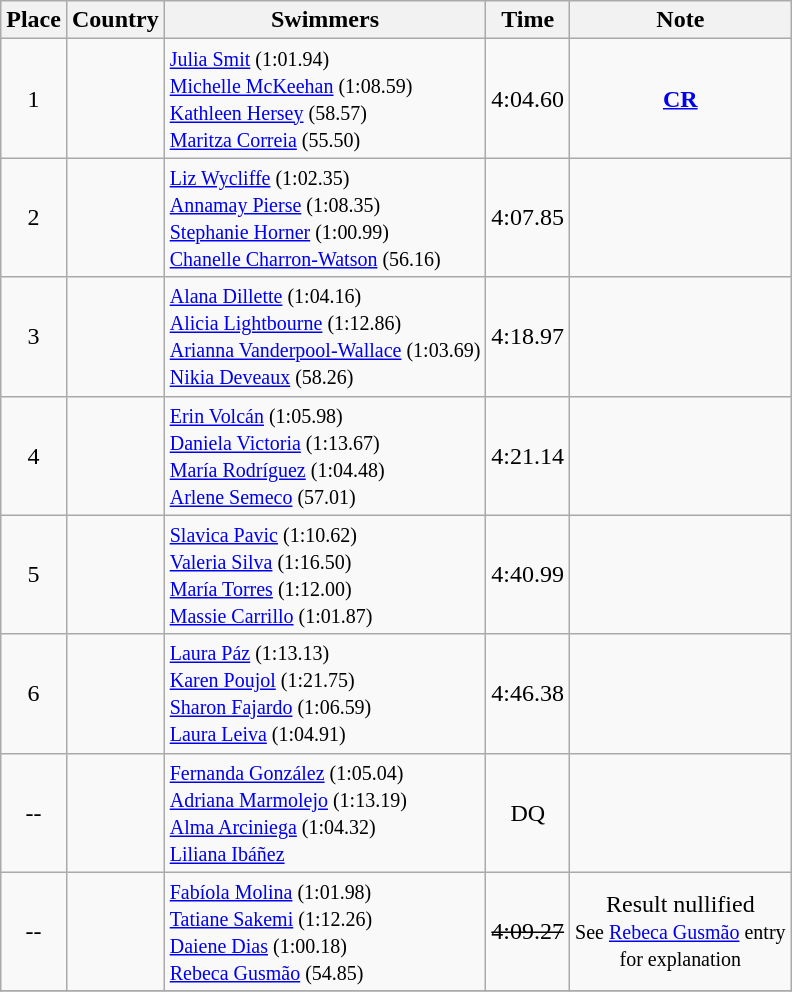<table class="wikitable" style="text-align:center">
<tr>
<th>Place</th>
<th>Country</th>
<th>Swimmers</th>
<th>Time</th>
<th>Note</th>
</tr>
<tr>
<td>1</td>
<td align=left></td>
<td align=left><small><a href='#'>Julia Smit</a> (1:01.94) <br><a href='#'>Michelle McKeehan</a> (1:08.59) <br><a href='#'>Kathleen Hersey</a> (58.57) <br> <a href='#'>Maritza Correia</a> (55.50)</small></td>
<td>4:04.60</td>
<td><strong><a href='#'>CR</a></strong></td>
</tr>
<tr>
<td>2</td>
<td align=left></td>
<td align=left><small><a href='#'>Liz Wycliffe</a> (1:02.35) <br><a href='#'>Annamay Pierse</a> (1:08.35) <br><a href='#'>Stephanie Horner</a> (1:00.99) <br> <a href='#'>Chanelle Charron-Watson</a> (56.16)</small></td>
<td>4:07.85</td>
<td></td>
</tr>
<tr>
<td>3</td>
<td align=left></td>
<td align=left><small><a href='#'>Alana Dillette</a> (1:04.16) <br><a href='#'>Alicia Lightbourne</a> (1:12.86) <br><a href='#'>Arianna Vanderpool-Wallace</a> (1:03.69) <br> <a href='#'>Nikia Deveaux</a> (58.26)</small></td>
<td>4:18.97</td>
<td></td>
</tr>
<tr>
<td>4</td>
<td align=left></td>
<td align=left><small><a href='#'>Erin Volcán</a> (1:05.98) <br><a href='#'>Daniela Victoria</a> (1:13.67) <br><a href='#'>María Rodríguez</a> (1:04.48) <br> <a href='#'>Arlene Semeco</a> (57.01)</small></td>
<td>4:21.14</td>
<td></td>
</tr>
<tr>
<td>5</td>
<td align=left></td>
<td align=left><small><a href='#'>Slavica Pavic</a> (1:10.62) <br><a href='#'>Valeria Silva</a> (1:16.50) <br><a href='#'>María Torres</a> (1:12.00) <br> <a href='#'>Massie Carrillo</a> (1:01.87)</small></td>
<td>4:40.99</td>
<td></td>
</tr>
<tr>
<td>6</td>
<td align=left></td>
<td align=left><small><a href='#'>Laura Páz</a> (1:13.13) <br><a href='#'>Karen Poujol</a> (1:21.75) <br><a href='#'>Sharon Fajardo</a> (1:06.59) <br> <a href='#'>Laura Leiva</a> (1:04.91)</small></td>
<td>4:46.38</td>
<td></td>
</tr>
<tr>
<td>--</td>
<td align=left></td>
<td align=left><small><a href='#'>Fernanda González</a> (1:05.04) <br><a href='#'>Adriana Marmolejo</a> (1:13.19) <br><a href='#'>Alma Arciniega</a> (1:04.32) <br> <a href='#'>Liliana Ibáñez</a></small></td>
<td>DQ</td>
<td></td>
</tr>
<tr>
<td>--</td>
<td align=left></td>
<td align=left><small><a href='#'>Fabíola Molina</a> (1:01.98) <br><a href='#'>Tatiane Sakemi</a> (1:12.26) <br><a href='#'>Daiene Dias</a> (1:00.18) <br> <a href='#'>Rebeca Gusmão</a> (54.85)</small></td>
<td><s>4:09.27</s></td>
<td>Result nullified <br><small>See <a href='#'>Rebeca Gusmão</a> entry<br>for explanation</small></td>
</tr>
<tr>
</tr>
</table>
